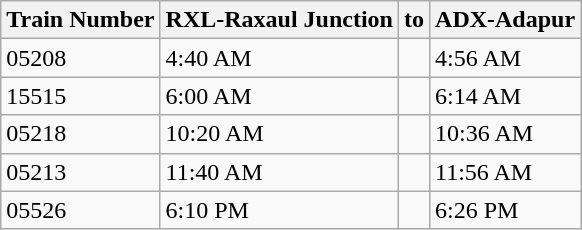<table class="wikitable">
<tr>
<th>Train Number</th>
<th>RXL-Raxaul Junction</th>
<th>to</th>
<th>ADX-Adapur</th>
</tr>
<tr>
<td>05208</td>
<td>4:40 AM</td>
<td></td>
<td>4:56 AM</td>
</tr>
<tr>
<td>15515</td>
<td>6:00 AM</td>
<td></td>
<td>6:14 AM</td>
</tr>
<tr>
<td>05218</td>
<td>10:20 AM</td>
<td></td>
<td>10:36 AM</td>
</tr>
<tr>
<td>05213</td>
<td>11:40 AM</td>
<td></td>
<td>11:56 AM</td>
</tr>
<tr>
<td>05526</td>
<td>6:10 PM</td>
<td></td>
<td>6:26 PM</td>
</tr>
</table>
